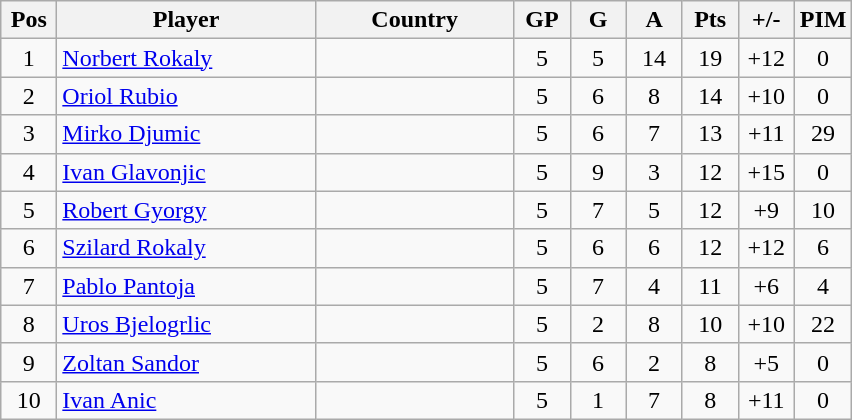<table class="wikitable sortable" style="text-align: center;">
<tr>
<th width=30>Pos</th>
<th width=165>Player</th>
<th width=125>Country</th>
<th width=30>GP</th>
<th width=30>G</th>
<th width=30>A</th>
<th width=30>Pts</th>
<th width=30>+/-</th>
<th width=30>PIM</th>
</tr>
<tr>
<td>1</td>
<td align=left><a href='#'>Norbert Rokaly</a></td>
<td align=left></td>
<td>5</td>
<td>5</td>
<td>14</td>
<td>19</td>
<td>+12</td>
<td>0</td>
</tr>
<tr>
<td>2</td>
<td align=left><a href='#'>Oriol Rubio</a></td>
<td align=left></td>
<td>5</td>
<td>6</td>
<td>8</td>
<td>14</td>
<td>+10</td>
<td>0</td>
</tr>
<tr>
<td>3</td>
<td align=left><a href='#'>Mirko Djumic</a></td>
<td align=left></td>
<td>5</td>
<td>6</td>
<td>7</td>
<td>13</td>
<td>+11</td>
<td>29</td>
</tr>
<tr>
<td>4</td>
<td align=left><a href='#'>Ivan Glavonjic</a></td>
<td align=left></td>
<td>5</td>
<td>9</td>
<td>3</td>
<td>12</td>
<td>+15</td>
<td>0</td>
</tr>
<tr>
<td>5</td>
<td align=left><a href='#'>Robert Gyorgy</a></td>
<td align=left></td>
<td>5</td>
<td>7</td>
<td>5</td>
<td>12</td>
<td>+9</td>
<td>10</td>
</tr>
<tr>
<td>6</td>
<td align=left><a href='#'>Szilard Rokaly</a></td>
<td align=left></td>
<td>5</td>
<td>6</td>
<td>6</td>
<td>12</td>
<td>+12</td>
<td>6</td>
</tr>
<tr>
<td>7</td>
<td align=left><a href='#'>Pablo Pantoja</a></td>
<td align=left></td>
<td>5</td>
<td>7</td>
<td>4</td>
<td>11</td>
<td>+6</td>
<td>4</td>
</tr>
<tr>
<td>8</td>
<td align=left><a href='#'>Uros Bjelogrlic</a></td>
<td align=left></td>
<td>5</td>
<td>2</td>
<td>8</td>
<td>10</td>
<td>+10</td>
<td>22</td>
</tr>
<tr>
<td>9</td>
<td align=left><a href='#'>Zoltan Sandor</a></td>
<td align=left></td>
<td>5</td>
<td>6</td>
<td>2</td>
<td>8</td>
<td>+5</td>
<td>0</td>
</tr>
<tr>
<td>10</td>
<td align=left><a href='#'>Ivan Anic</a></td>
<td align=left></td>
<td>5</td>
<td>1</td>
<td>7</td>
<td>8</td>
<td>+11</td>
<td>0</td>
</tr>
</table>
